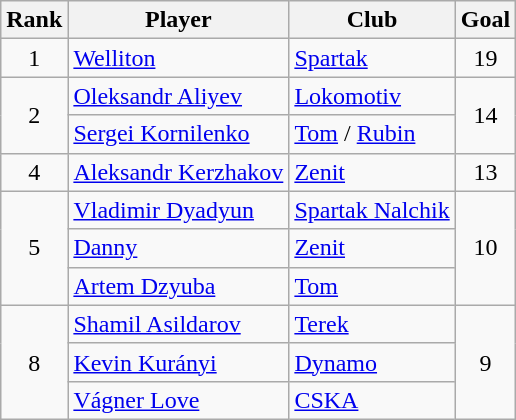<table class="wikitable" style="text-align: center;">
<tr>
<th>Rank</th>
<th>Player</th>
<th>Club</th>
<th>Goal</th>
</tr>
<tr>
<td rowspan="1">1</td>
<td style="text-align: left;"> <a href='#'>Welliton</a></td>
<td style="text-align: left;"><a href='#'>Spartak</a></td>
<td rowspan="1">19</td>
</tr>
<tr>
<td rowspan="2">2</td>
<td style="text-align: left;"> <a href='#'>Oleksandr Aliyev</a></td>
<td style="text-align: left;"><a href='#'>Lokomotiv</a></td>
<td rowspan="2">14</td>
</tr>
<tr>
<td style="text-align: left;"> <a href='#'>Sergei Kornilenko</a></td>
<td style="text-align: left;"><a href='#'>Tom</a> / <a href='#'>Rubin</a></td>
</tr>
<tr>
<td rowspan="1">4</td>
<td style="text-align: left;"> <a href='#'>Aleksandr Kerzhakov</a></td>
<td style="text-align: left;"><a href='#'>Zenit</a></td>
<td rowspan="1">13</td>
</tr>
<tr>
<td rowspan="3">5</td>
<td style="text-align: left;"> <a href='#'>Vladimir Dyadyun</a></td>
<td style="text-align: left;"><a href='#'>Spartak Nalchik</a></td>
<td rowspan="3">10</td>
</tr>
<tr>
<td style="text-align: left;"> <a href='#'>Danny</a></td>
<td style="text-align: left;"><a href='#'>Zenit</a></td>
</tr>
<tr>
<td style="text-align: left;"> <a href='#'>Artem Dzyuba</a></td>
<td style="text-align: left;"><a href='#'>Tom</a></td>
</tr>
<tr>
<td rowspan="3">8</td>
<td style="text-align: left;"> <a href='#'>Shamil Asildarov</a></td>
<td style="text-align: left;"><a href='#'>Terek</a></td>
<td rowspan="3">9</td>
</tr>
<tr>
<td style="text-align: left;"> <a href='#'>Kevin Kurányi</a></td>
<td style="text-align: left;"><a href='#'>Dynamo</a></td>
</tr>
<tr>
<td style="text-align: left;"> <a href='#'>Vágner Love</a></td>
<td style="text-align: left;"><a href='#'>CSKA</a></td>
</tr>
</table>
